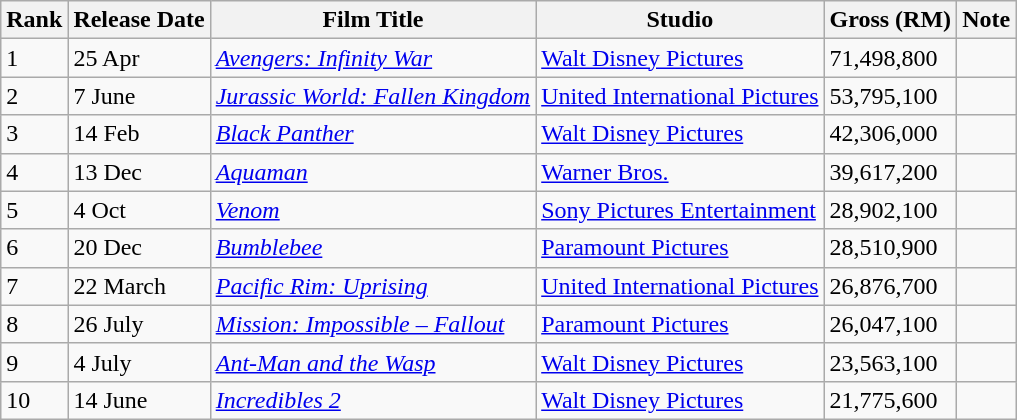<table class="wikitable">
<tr>
<th>Rank</th>
<th>Release Date</th>
<th>Film Title</th>
<th>Studio</th>
<th>Gross (RM)</th>
<th>Note</th>
</tr>
<tr>
<td>1</td>
<td>25 Apr</td>
<td><em><a href='#'>Avengers: Infinity War</a></em></td>
<td><a href='#'>Walt Disney Pictures</a></td>
<td>71,498,800</td>
<td></td>
</tr>
<tr>
<td>2</td>
<td>7 June</td>
<td><em><a href='#'>Jurassic World: Fallen Kingdom</a></em></td>
<td><a href='#'>United International Pictures</a></td>
<td>53,795,100</td>
<td></td>
</tr>
<tr>
<td>3</td>
<td>14 Feb</td>
<td><a href='#'><em>Black Panther</em></a></td>
<td><a href='#'>Walt Disney Pictures</a></td>
<td>42,306,000</td>
<td></td>
</tr>
<tr>
<td>4</td>
<td>13 Dec</td>
<td><a href='#'><em>Aquaman</em></a></td>
<td><a href='#'>Warner Bros.</a></td>
<td>39,617,200</td>
<td></td>
</tr>
<tr>
<td>5</td>
<td>4 Oct</td>
<td><a href='#'><em>Venom</em></a></td>
<td><a href='#'>Sony Pictures Entertainment</a></td>
<td>28,902,100</td>
<td></td>
</tr>
<tr>
<td>6</td>
<td>20 Dec</td>
<td><a href='#'><em>Bumblebee</em></a></td>
<td><a href='#'>Paramount Pictures</a></td>
<td>28,510,900</td>
<td></td>
</tr>
<tr>
<td>7</td>
<td>22 March</td>
<td><em><a href='#'>Pacific Rim: Uprising</a></em></td>
<td><a href='#'>United International Pictures</a></td>
<td>26,876,700</td>
<td></td>
</tr>
<tr>
<td>8</td>
<td>26 July</td>
<td><em><a href='#'>Mission: Impossible – Fallout</a></em></td>
<td><a href='#'>Paramount Pictures</a></td>
<td>26,047,100</td>
<td></td>
</tr>
<tr>
<td>9</td>
<td>4 July</td>
<td><em><a href='#'>Ant-Man and the Wasp</a></em></td>
<td><a href='#'>Walt Disney Pictures</a></td>
<td>23,563,100</td>
<td></td>
</tr>
<tr>
<td>10</td>
<td>14 June</td>
<td><em><a href='#'>Incredibles 2</a></em></td>
<td><a href='#'>Walt Disney Pictures</a></td>
<td>21,775,600</td>
<td></td>
</tr>
</table>
